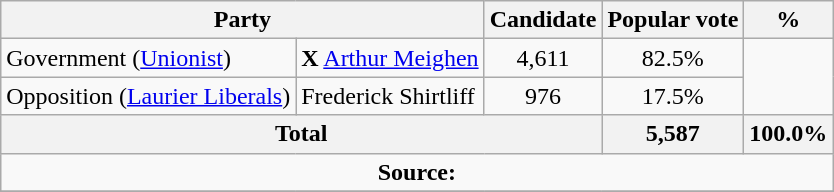<table class="wikitable">
<tr>
<th colspan="2">Party</th>
<th>Candidate</th>
<th>Popular vote</th>
<th>%</th>
</tr>
<tr>
<td>Government (<a href='#'>Unionist</a>)</td>
<td> <strong>X</strong> <a href='#'>Arthur Meighen</a></td>
<td align=center>4,611</td>
<td align=center>82.5%</td>
</tr>
<tr>
<td>Opposition (<a href='#'>Laurier Liberals</a>)</td>
<td>Frederick Shirtliff</td>
<td align=center>976</td>
<td align=center>17.5%</td>
</tr>
<tr>
<th colspan=3 align=center>Total</th>
<th align=center>5,587</th>
<th align=center>100.0%</th>
</tr>
<tr>
<td align="center" colspan=5><strong>Source:</strong> </td>
</tr>
<tr>
</tr>
</table>
